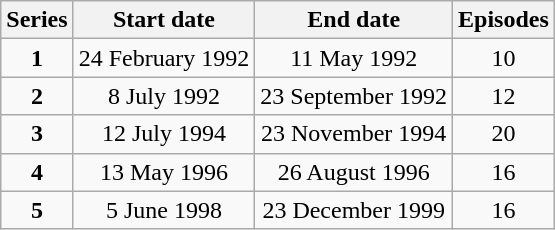<table class="wikitable" style="text-align:center;">
<tr>
<th>Series</th>
<th>Start date</th>
<th>End date</th>
<th>Episodes</th>
</tr>
<tr>
<td><strong>1</strong></td>
<td>24 February 1992</td>
<td>11 May 1992</td>
<td>10</td>
</tr>
<tr>
<td><strong>2</strong></td>
<td>8 July 1992</td>
<td>23 September 1992</td>
<td>12</td>
</tr>
<tr>
<td><strong>3</strong></td>
<td>12 July 1994</td>
<td>23 November 1994</td>
<td>20</td>
</tr>
<tr>
<td><strong>4</strong></td>
<td>13 May 1996</td>
<td>26 August 1996</td>
<td>16</td>
</tr>
<tr>
<td><strong>5</strong></td>
<td>5 June 1998</td>
<td>23 December 1999</td>
<td>16</td>
</tr>
</table>
